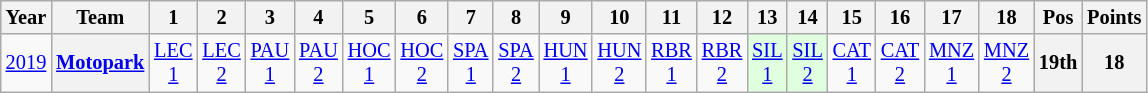<table class="wikitable" style="text-align:center; font-size:85%">
<tr>
<th>Year</th>
<th>Team</th>
<th>1</th>
<th>2</th>
<th>3</th>
<th>4</th>
<th>5</th>
<th>6</th>
<th>7</th>
<th>8</th>
<th>9</th>
<th>10</th>
<th>11</th>
<th>12</th>
<th>13</th>
<th>14</th>
<th>15</th>
<th>16</th>
<th>17</th>
<th>18</th>
<th>Pos</th>
<th>Points</th>
</tr>
<tr>
<td><a href='#'>2019</a></td>
<th nowrap><a href='#'>Motopark</a></th>
<td><a href='#'>LEC<br>1</a></td>
<td><a href='#'>LEC<br>2</a></td>
<td><a href='#'>PAU<br>1</a></td>
<td><a href='#'>PAU<br>2</a></td>
<td><a href='#'>HOC<br>1</a></td>
<td><a href='#'>HOC<br>2</a></td>
<td><a href='#'>SPA<br>1</a></td>
<td><a href='#'>SPA<br>2</a></td>
<td><a href='#'>HUN<br>1</a></td>
<td><a href='#'>HUN<br>2</a></td>
<td><a href='#'>RBR<br>1</a></td>
<td><a href='#'>RBR<br>2</a></td>
<td style="background:#DFFFDF;"><a href='#'>SIL<br>1</a><br></td>
<td style="background:#DFFFDF;"><a href='#'>SIL<br>2</a><br></td>
<td><a href='#'>CAT<br>1</a></td>
<td><a href='#'>CAT<br>2</a></td>
<td><a href='#'>MNZ<br>1</a></td>
<td><a href='#'>MNZ<br>2</a></td>
<th>19th</th>
<th>18</th>
</tr>
</table>
